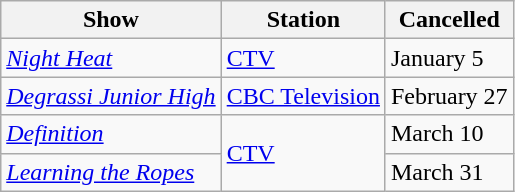<table class="wikitable">
<tr>
<th>Show</th>
<th>Station</th>
<th>Cancelled</th>
</tr>
<tr>
<td><em><a href='#'>Night Heat</a></em></td>
<td><a href='#'>CTV</a></td>
<td>January 5</td>
</tr>
<tr>
<td><em><a href='#'>Degrassi Junior High</a></em></td>
<td><a href='#'>CBC Television</a></td>
<td>February 27</td>
</tr>
<tr>
<td><em><a href='#'>Definition</a></em></td>
<td rowspan="2"><a href='#'>CTV</a></td>
<td>March 10</td>
</tr>
<tr>
<td><em><a href='#'>Learning the Ropes</a></em></td>
<td>March 31</td>
</tr>
</table>
